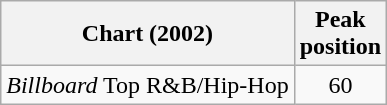<table class="wikitable">
<tr>
<th>Chart (2002)</th>
<th>Peak<br>position</th>
</tr>
<tr>
<td><em>Billboard</em> Top R&B/Hip-Hop</td>
<td align="center">60</td>
</tr>
</table>
